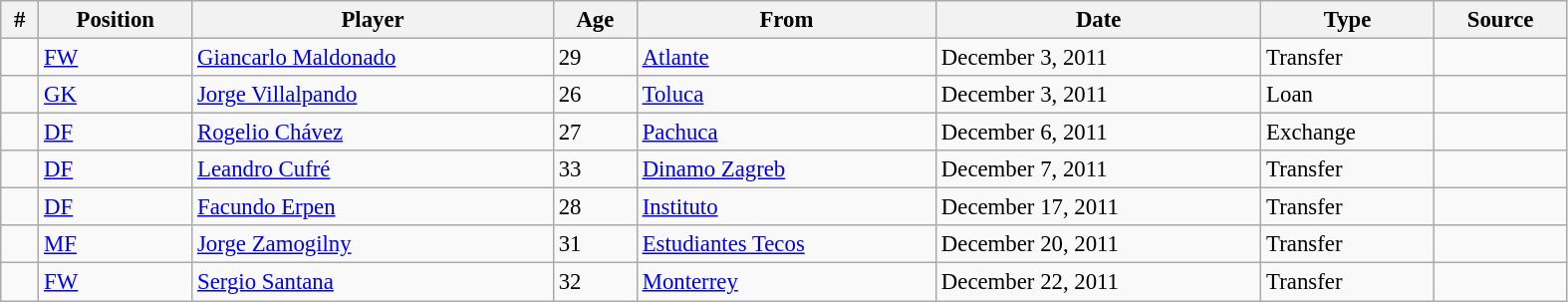<table class="wikitable sortable" style="width:83%; text-align:center; font-size:95%; text-align:left;">
<tr>
<th><strong>#</strong></th>
<th><strong>Position</strong></th>
<th><strong>Player</strong></th>
<th><strong>Age</strong></th>
<th><strong>From</strong></th>
<th><strong>Date</strong></th>
<th><strong>Type</strong></th>
<th><strong>Source</strong></th>
</tr>
<tr>
<td></td>
<td><a href='#'>FW</a></td>
<td> <a href='#'>Giancarlo Maldonado</a></td>
<td>29</td>
<td> <a href='#'>Atlante</a></td>
<td>December 3, 2011</td>
<td>Transfer</td>
<td></td>
</tr>
<tr>
<td></td>
<td><a href='#'>GK</a></td>
<td> <a href='#'>Jorge Villalpando</a></td>
<td>26</td>
<td> <a href='#'>Toluca</a></td>
<td>December 3, 2011</td>
<td>Loan</td>
<td></td>
</tr>
<tr>
<td></td>
<td><a href='#'>DF</a></td>
<td> <a href='#'>Rogelio Chávez</a></td>
<td>27</td>
<td> <a href='#'>Pachuca</a></td>
<td>December 6, 2011</td>
<td>Exchange</td>
<td></td>
</tr>
<tr>
<td></td>
<td><a href='#'>DF</a></td>
<td> <a href='#'>Leandro Cufré</a></td>
<td>33</td>
<td> <a href='#'>Dinamo Zagreb</a></td>
<td>December 7, 2011</td>
<td>Transfer</td>
<td></td>
</tr>
<tr>
<td></td>
<td><a href='#'>DF</a></td>
<td> <a href='#'>Facundo Erpen</a></td>
<td>28</td>
<td> <a href='#'>Instituto</a></td>
<td>December 17, 2011</td>
<td>Transfer</td>
<td></td>
</tr>
<tr>
<td></td>
<td><a href='#'>MF</a></td>
<td> <a href='#'>Jorge Zamogilny</a></td>
<td>31</td>
<td> <a href='#'>Estudiantes Tecos</a></td>
<td>December 20, 2011</td>
<td>Transfer</td>
<td></td>
</tr>
<tr>
<td></td>
<td><a href='#'>FW</a></td>
<td> <a href='#'>Sergio Santana</a></td>
<td>32</td>
<td> <a href='#'>Monterrey</a></td>
<td>December 22, 2011</td>
<td>Transfer</td>
<td></td>
</tr>
</table>
